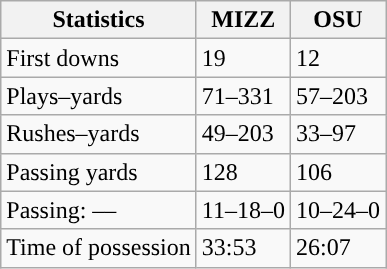<table class="wikitable" style="float:left">
<tr>
<th>Statistics</th>
<th>MIZZ</th>
<th>OSU</th>
</tr>
<tr>
<td>First downs</td>
<td>19</td>
<td>12</td>
</tr>
<tr>
<td>Plays–yards</td>
<td>71–331</td>
<td>57–203</td>
</tr>
<tr>
<td>Rushes–yards</td>
<td>49–203</td>
<td>33–97</td>
</tr>
<tr>
<td>Passing yards</td>
<td>128</td>
<td>106</td>
</tr>
<tr>
<td>Passing: ––</td>
<td>11–18–0</td>
<td>10–24–0</td>
</tr>
<tr>
<td>Time of possession</td>
<td>33:53</td>
<td>26:07</td>
</tr>
</table>
